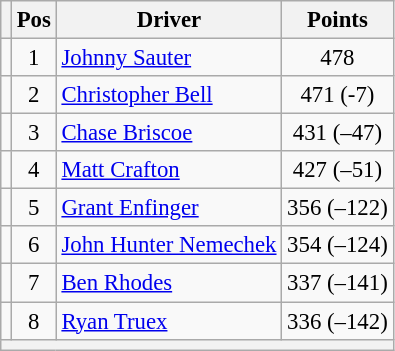<table class="wikitable" style="font-size: 95%;">
<tr>
<th></th>
<th>Pos</th>
<th>Driver</th>
<th>Points</th>
</tr>
<tr>
<td align="left"></td>
<td style="text-align:center;">1</td>
<td><a href='#'>Johnny Sauter</a></td>
<td style="text-align:center;">478</td>
</tr>
<tr>
<td align="left"></td>
<td style="text-align:center;">2</td>
<td><a href='#'>Christopher Bell</a></td>
<td style="text-align:center;">471 (-7)</td>
</tr>
<tr>
<td align="left"></td>
<td style="text-align:center;">3</td>
<td><a href='#'>Chase Briscoe</a></td>
<td style="text-align:center;">431 (–47)</td>
</tr>
<tr>
<td align="left"></td>
<td style="text-align:center;">4</td>
<td><a href='#'>Matt Crafton</a></td>
<td style="text-align:center;">427 (–51)</td>
</tr>
<tr>
<td align="left"></td>
<td style="text-align:center;">5</td>
<td><a href='#'>Grant Enfinger</a></td>
<td style="text-align:center;">356 (–122)</td>
</tr>
<tr>
<td align="left"></td>
<td style="text-align:center;">6</td>
<td><a href='#'>John Hunter Nemechek</a></td>
<td style="text-align:center;">354 (–124)</td>
</tr>
<tr>
<td align="left"></td>
<td style="text-align:center;">7</td>
<td><a href='#'>Ben Rhodes</a></td>
<td style="text-align:center;">337 (–141)</td>
</tr>
<tr>
<td align="left"></td>
<td style="text-align:center;">8</td>
<td><a href='#'>Ryan Truex</a></td>
<td style="text-align:center;">336 (–142)</td>
</tr>
<tr class="sortbottom">
<th colspan="9"></th>
</tr>
</table>
